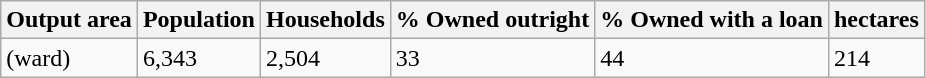<table class="wikitable">
<tr>
<th>Output area</th>
<th>Population</th>
<th>Households</th>
<th>% Owned outright</th>
<th>% Owned with a loan</th>
<th>hectares</th>
</tr>
<tr>
<td>(ward)</td>
<td>6,343</td>
<td>2,504</td>
<td>33</td>
<td>44</td>
<td>214</td>
</tr>
</table>
